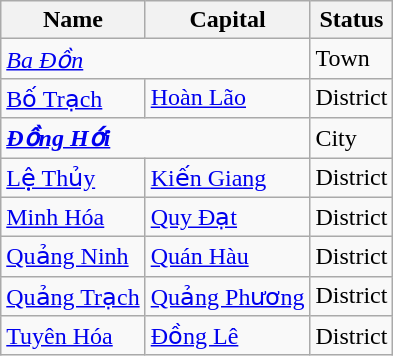<table class="wikitable sortable">
<tr>
<th>Name</th>
<th>Capital</th>
<th>Status</th>
</tr>
<tr>
<td colspan="2"><em><a href='#'>Ba Đồn</a></em></td>
<td>Town</td>
</tr>
<tr>
<td><a href='#'>Bố Trạch</a></td>
<td><a href='#'>Hoàn Lão</a></td>
<td>District</td>
</tr>
<tr>
<td colspan="2"><strong><em><a href='#'>Đồng Hới</a></em></strong></td>
<td>City</td>
</tr>
<tr>
<td><a href='#'>Lệ Thủy</a></td>
<td><a href='#'>Kiến Giang</a></td>
<td>District</td>
</tr>
<tr>
<td><a href='#'>Minh Hóa</a></td>
<td><a href='#'>Quy Đạt</a></td>
<td>District</td>
</tr>
<tr>
<td><a href='#'>Quảng Ninh</a></td>
<td><a href='#'>Quán Hàu</a></td>
<td>District</td>
</tr>
<tr>
<td><a href='#'>Quảng Trạch</a></td>
<td><a href='#'>Quảng Phương</a></td>
<td>District</td>
</tr>
<tr>
<td><a href='#'>Tuyên Hóa</a></td>
<td><a href='#'>Đồng Lê</a></td>
<td>District</td>
</tr>
</table>
